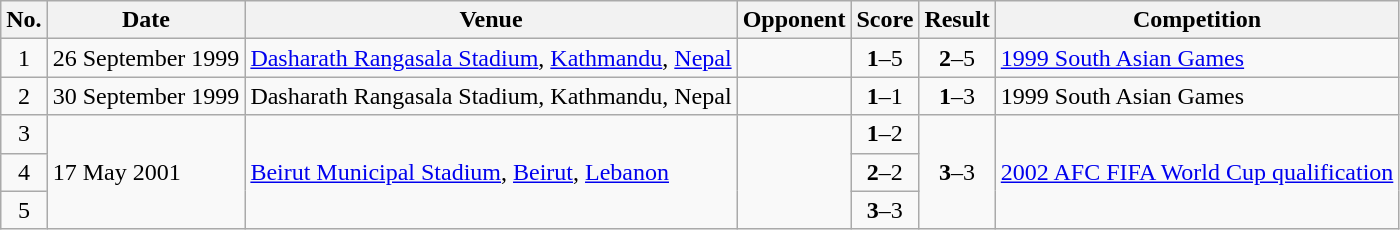<table class="wikitable plainrowheaders sortable">
<tr>
<th scope="col">No.</th>
<th scope="col">Date</th>
<th scope="col">Venue</th>
<th scope="col">Opponent</th>
<th scope="col">Score</th>
<th scope="col">Result</th>
<th scope="col">Competition</th>
</tr>
<tr>
<td align="center">1</td>
<td>26 September 1999</td>
<td><a href='#'>Dasharath Rangasala Stadium</a>, <a href='#'>Kathmandu</a>, <a href='#'>Nepal</a></td>
<td></td>
<td align="center"><strong>1</strong>–5</td>
<td align="center"><strong>2</strong>–5</td>
<td><a href='#'>1999 South Asian Games</a></td>
</tr>
<tr>
<td align="center">2</td>
<td>30 September 1999</td>
<td>Dasharath Rangasala Stadium, Kathmandu, Nepal</td>
<td></td>
<td align="center"><strong>1</strong>–1</td>
<td align="center"><strong>1</strong>–3</td>
<td>1999 South Asian Games</td>
</tr>
<tr>
<td align="center">3</td>
<td rowspan="3">17 May 2001</td>
<td rowspan="3"><a href='#'>Beirut Municipal Stadium</a>, <a href='#'>Beirut</a>, <a href='#'>Lebanon</a></td>
<td rowspan="3"></td>
<td align="center"><strong>1</strong>–2</td>
<td rowspan="3" align="center"><strong>3</strong>–3</td>
<td rowspan="3"><a href='#'>2002 AFC FIFA World Cup qualification</a></td>
</tr>
<tr>
<td align="center">4</td>
<td align="center"><strong>2</strong>–2</td>
</tr>
<tr>
<td align="center">5</td>
<td align="center"><strong>3</strong>–3</td>
</tr>
</table>
